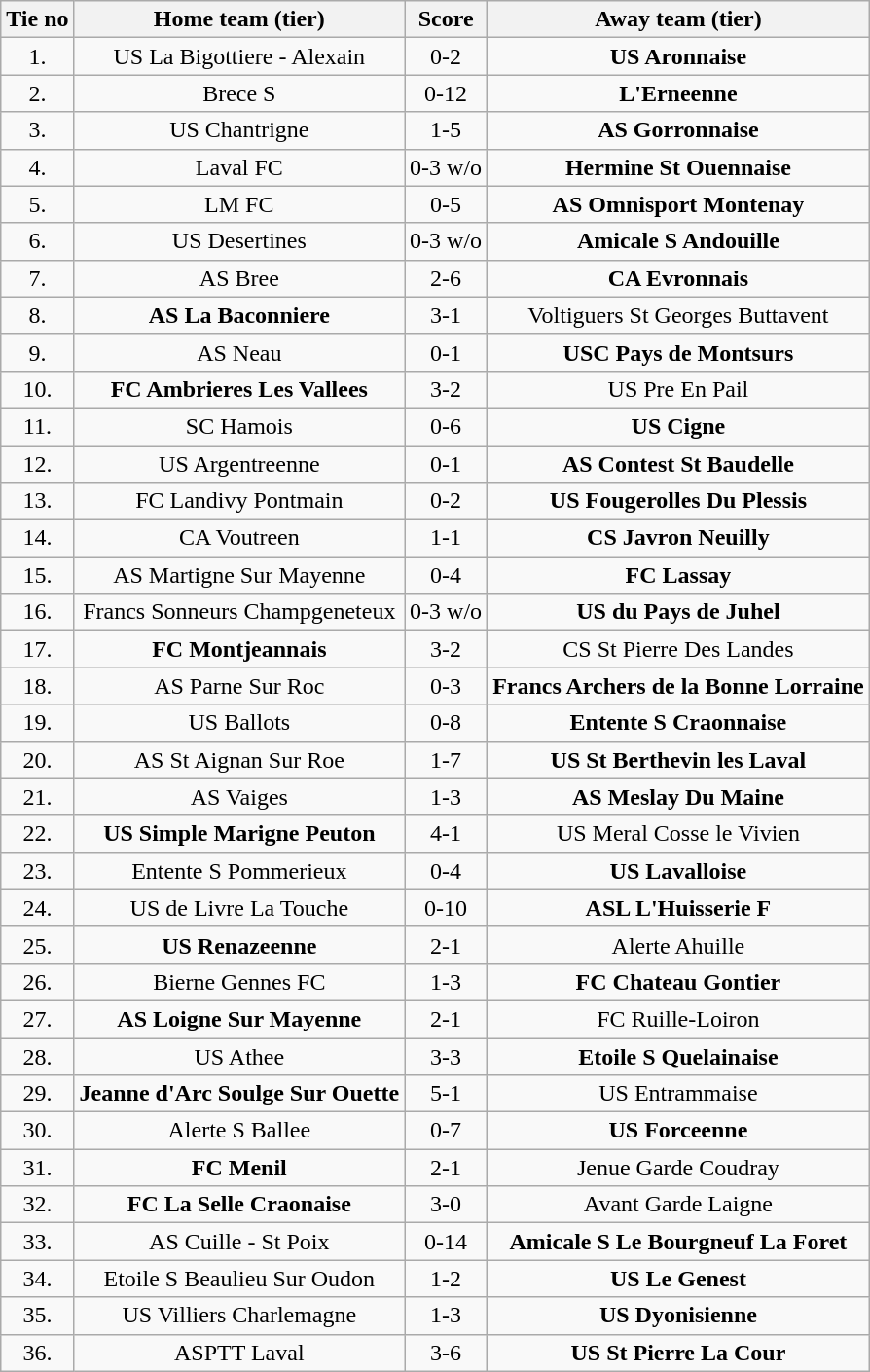<table class="wikitable" style="text-align: center">
<tr>
<th>Tie no</th>
<th>Home team (tier)</th>
<th>Score</th>
<th>Away team (tier)</th>
</tr>
<tr>
<td>1.</td>
<td>US La Bigottiere - Alexain</td>
<td>0-2</td>
<td><strong>US Aronnaise</strong></td>
</tr>
<tr>
<td>2.</td>
<td>Brece S</td>
<td>0-12</td>
<td><strong>L'Erneenne</strong></td>
</tr>
<tr>
<td>3.</td>
<td>US Chantrigne</td>
<td>1-5</td>
<td><strong>AS Gorronnaise</strong></td>
</tr>
<tr>
<td>4.</td>
<td>Laval FC</td>
<td>0-3 w/o</td>
<td><strong>Hermine St Ouennaise</strong></td>
</tr>
<tr>
<td>5.</td>
<td>LM FC</td>
<td>0-5</td>
<td><strong>AS Omnisport Montenay</strong></td>
</tr>
<tr>
<td>6.</td>
<td>US Desertines</td>
<td>0-3 w/o</td>
<td><strong>Amicale S Andouille</strong></td>
</tr>
<tr>
<td>7.</td>
<td>AS Bree</td>
<td>2-6</td>
<td><strong>CA Evronnais</strong></td>
</tr>
<tr>
<td>8.</td>
<td><strong>AS La Baconniere</strong></td>
<td>3-1</td>
<td>Voltiguers St Georges Buttavent</td>
</tr>
<tr>
<td>9.</td>
<td>AS Neau</td>
<td>0-1</td>
<td><strong>USC Pays de Montsurs</strong></td>
</tr>
<tr>
<td>10.</td>
<td><strong>FC Ambrieres Les Vallees</strong></td>
<td>3-2</td>
<td>US Pre En Pail</td>
</tr>
<tr>
<td>11.</td>
<td>SC Hamois</td>
<td>0-6</td>
<td><strong>US Cigne</strong></td>
</tr>
<tr>
<td>12.</td>
<td>US Argentreenne</td>
<td>0-1</td>
<td><strong>AS Contest St Baudelle</strong></td>
</tr>
<tr>
<td>13.</td>
<td>FC Landivy Pontmain</td>
<td>0-2</td>
<td><strong>US Fougerolles Du Plessis</strong></td>
</tr>
<tr>
<td>14.</td>
<td>CA Voutreen</td>
<td>1-1 </td>
<td><strong>CS Javron Neuilly</strong></td>
</tr>
<tr>
<td>15.</td>
<td>AS Martigne Sur Mayenne</td>
<td>0-4</td>
<td><strong>FC Lassay</strong></td>
</tr>
<tr>
<td>16.</td>
<td>Francs Sonneurs Champgeneteux</td>
<td>0-3 w/o</td>
<td><strong>US du Pays de Juhel</strong></td>
</tr>
<tr>
<td>17.</td>
<td><strong>FC Montjeannais</strong></td>
<td>3-2</td>
<td>CS St Pierre Des Landes</td>
</tr>
<tr>
<td>18.</td>
<td>AS Parne Sur Roc</td>
<td>0-3</td>
<td><strong>Francs Archers de la Bonne Lorraine</strong></td>
</tr>
<tr>
<td>19.</td>
<td>US Ballots</td>
<td>0-8</td>
<td><strong>Entente S Craonnaise</strong></td>
</tr>
<tr>
<td>20.</td>
<td>AS St Aignan Sur Roe</td>
<td>1-7</td>
<td><strong>US St Berthevin les Laval</strong></td>
</tr>
<tr>
<td>21.</td>
<td>AS Vaiges</td>
<td>1-3</td>
<td><strong>AS Meslay Du Maine</strong></td>
</tr>
<tr>
<td>22.</td>
<td><strong>US Simple Marigne Peuton</strong></td>
<td>4-1</td>
<td>US Meral Cosse le Vivien</td>
</tr>
<tr>
<td>23.</td>
<td>Entente S Pommerieux</td>
<td>0-4</td>
<td><strong>US Lavalloise</strong></td>
</tr>
<tr>
<td>24.</td>
<td>US de Livre La Touche</td>
<td>0-10</td>
<td><strong>ASL L'Huisserie F</strong></td>
</tr>
<tr>
<td>25.</td>
<td><strong>US Renazeenne</strong></td>
<td>2-1</td>
<td>Alerte Ahuille</td>
</tr>
<tr>
<td>26.</td>
<td>Bierne Gennes FC</td>
<td>1-3</td>
<td><strong>FC Chateau Gontier</strong></td>
</tr>
<tr>
<td>27.</td>
<td><strong>AS Loigne Sur Mayenne</strong></td>
<td>2-1</td>
<td>FC Ruille-Loiron</td>
</tr>
<tr>
<td>28.</td>
<td>US Athee</td>
<td>3-3 </td>
<td><strong>Etoile S Quelainaise</strong></td>
</tr>
<tr>
<td>29.</td>
<td><strong>Jeanne d'Arc Soulge Sur Ouette</strong></td>
<td>5-1</td>
<td>US Entrammaise</td>
</tr>
<tr>
<td>30.</td>
<td>Alerte S Ballee</td>
<td>0-7</td>
<td><strong>US Forceenne</strong></td>
</tr>
<tr>
<td>31.</td>
<td><strong>FC Menil</strong></td>
<td>2-1</td>
<td>Jenue Garde Coudray</td>
</tr>
<tr>
<td>32.</td>
<td><strong>FC La Selle Craonaise</strong></td>
<td>3-0</td>
<td>Avant Garde Laigne</td>
</tr>
<tr>
<td>33.</td>
<td>AS Cuille - St Poix</td>
<td>0-14</td>
<td><strong>Amicale S Le Bourgneuf La Foret</strong></td>
</tr>
<tr>
<td>34.</td>
<td>Etoile S Beaulieu Sur Oudon</td>
<td>1-2</td>
<td><strong>US Le Genest</strong></td>
</tr>
<tr>
<td>35.</td>
<td>US Villiers Charlemagne</td>
<td>1-3</td>
<td><strong>US Dyonisienne</strong></td>
</tr>
<tr>
<td>36.</td>
<td>ASPTT Laval</td>
<td>3-6</td>
<td><strong>US St Pierre La Cour</strong></td>
</tr>
</table>
